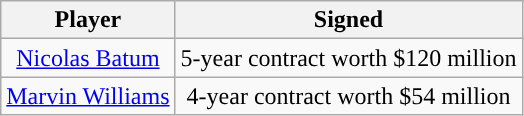<table class="wikitable sortable sortable">
<tr>
<th>Player</th>
<th>Signed</th>
</tr>
<tr style="text-align: center">
<td><a href='#'>Nicolas Batum</a></td>
<td>5-year contract worth $120 million</td>
</tr>
<tr style="text-align: center">
<td><a href='#'>Marvin Williams</a></td>
<td>4-year contract worth $54 million</td>
</tr>
</table>
